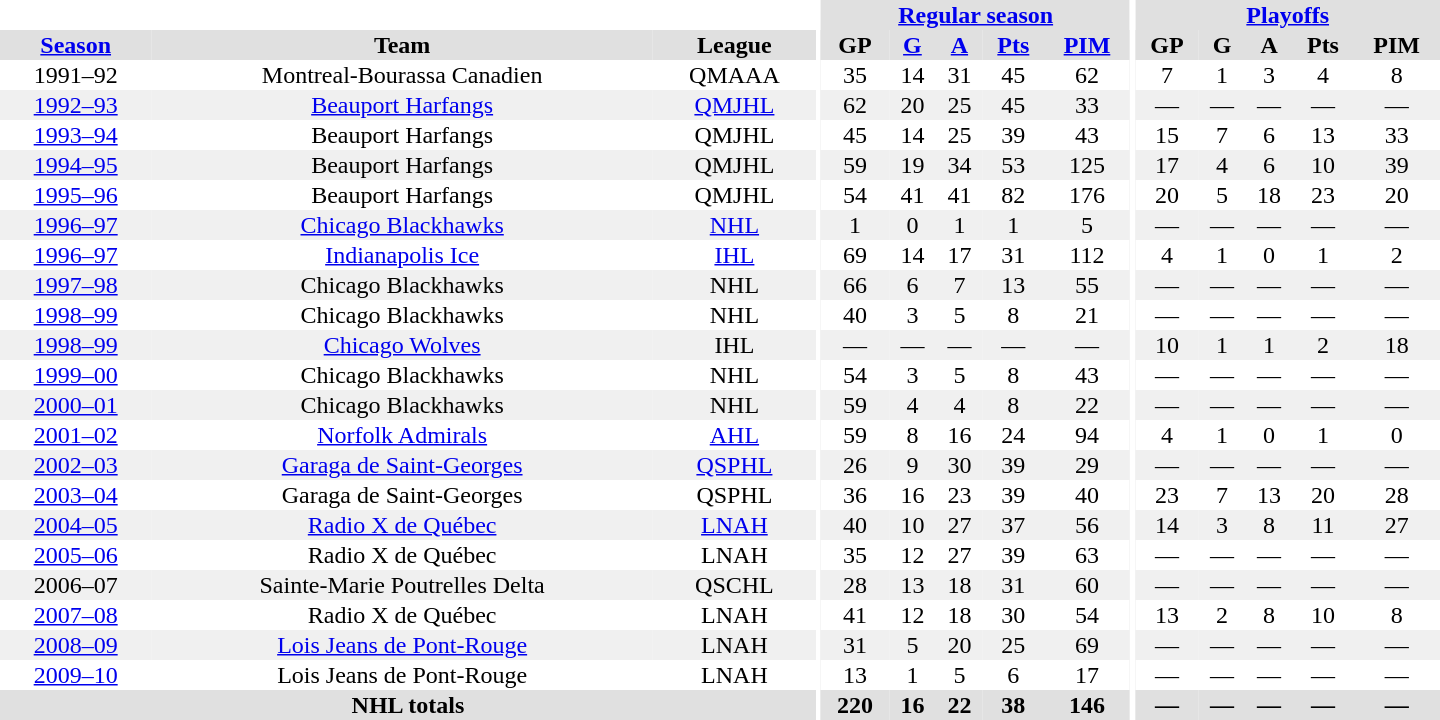<table border="0" cellpadding="1" cellspacing="0" style="text-align:center; width:60em">
<tr bgcolor="#e0e0e0">
<th colspan="3" bgcolor="#ffffff"></th>
<th rowspan="100" bgcolor="#ffffff"></th>
<th colspan="5"><a href='#'>Regular season</a></th>
<th rowspan="100" bgcolor="#ffffff"></th>
<th colspan="5"><a href='#'>Playoffs</a></th>
</tr>
<tr bgcolor="#e0e0e0">
<th><a href='#'>Season</a></th>
<th>Team</th>
<th>League</th>
<th>GP</th>
<th><a href='#'>G</a></th>
<th><a href='#'>A</a></th>
<th><a href='#'>Pts</a></th>
<th><a href='#'>PIM</a></th>
<th>GP</th>
<th>G</th>
<th>A</th>
<th>Pts</th>
<th>PIM</th>
</tr>
<tr>
<td>1991–92</td>
<td>Montreal-Bourassa Canadien</td>
<td>QMAAA</td>
<td>35</td>
<td>14</td>
<td>31</td>
<td>45</td>
<td>62</td>
<td>7</td>
<td>1</td>
<td>3</td>
<td>4</td>
<td>8</td>
</tr>
<tr bgcolor="#f0f0f0">
<td><a href='#'>1992–93</a></td>
<td><a href='#'>Beauport Harfangs</a></td>
<td><a href='#'>QMJHL</a></td>
<td>62</td>
<td>20</td>
<td>25</td>
<td>45</td>
<td>33</td>
<td>—</td>
<td>—</td>
<td>—</td>
<td>—</td>
<td>—</td>
</tr>
<tr>
<td><a href='#'>1993–94</a></td>
<td>Beauport Harfangs</td>
<td>QMJHL</td>
<td>45</td>
<td>14</td>
<td>25</td>
<td>39</td>
<td>43</td>
<td>15</td>
<td>7</td>
<td>6</td>
<td>13</td>
<td>33</td>
</tr>
<tr bgcolor="#f0f0f0">
<td><a href='#'>1994–95</a></td>
<td>Beauport Harfangs</td>
<td>QMJHL</td>
<td>59</td>
<td>19</td>
<td>34</td>
<td>53</td>
<td>125</td>
<td>17</td>
<td>4</td>
<td>6</td>
<td>10</td>
<td>39</td>
</tr>
<tr>
<td><a href='#'>1995–96</a></td>
<td>Beauport Harfangs</td>
<td>QMJHL</td>
<td>54</td>
<td>41</td>
<td>41</td>
<td>82</td>
<td>176</td>
<td>20</td>
<td>5</td>
<td>18</td>
<td>23</td>
<td>20</td>
</tr>
<tr bgcolor="#f0f0f0">
<td><a href='#'>1996–97</a></td>
<td><a href='#'>Chicago Blackhawks</a></td>
<td><a href='#'>NHL</a></td>
<td>1</td>
<td>0</td>
<td>1</td>
<td>1</td>
<td>5</td>
<td>—</td>
<td>—</td>
<td>—</td>
<td>—</td>
<td>—</td>
</tr>
<tr>
<td><a href='#'>1996–97</a></td>
<td><a href='#'>Indianapolis Ice</a></td>
<td><a href='#'>IHL</a></td>
<td>69</td>
<td>14</td>
<td>17</td>
<td>31</td>
<td>112</td>
<td>4</td>
<td>1</td>
<td>0</td>
<td>1</td>
<td>2</td>
</tr>
<tr bgcolor="#f0f0f0">
<td><a href='#'>1997–98</a></td>
<td>Chicago Blackhawks</td>
<td>NHL</td>
<td>66</td>
<td>6</td>
<td>7</td>
<td>13</td>
<td>55</td>
<td>—</td>
<td>—</td>
<td>—</td>
<td>—</td>
<td>—</td>
</tr>
<tr>
<td><a href='#'>1998–99</a></td>
<td>Chicago Blackhawks</td>
<td>NHL</td>
<td>40</td>
<td>3</td>
<td>5</td>
<td>8</td>
<td>21</td>
<td>—</td>
<td>—</td>
<td>—</td>
<td>—</td>
<td>—</td>
</tr>
<tr bgcolor="#f0f0f0">
<td><a href='#'>1998–99</a></td>
<td><a href='#'>Chicago Wolves</a></td>
<td>IHL</td>
<td>—</td>
<td>—</td>
<td>—</td>
<td>—</td>
<td>—</td>
<td>10</td>
<td>1</td>
<td>1</td>
<td>2</td>
<td>18</td>
</tr>
<tr>
<td><a href='#'>1999–00</a></td>
<td>Chicago Blackhawks</td>
<td>NHL</td>
<td>54</td>
<td>3</td>
<td>5</td>
<td>8</td>
<td>43</td>
<td>—</td>
<td>—</td>
<td>—</td>
<td>—</td>
<td>—</td>
</tr>
<tr bgcolor="#f0f0f0">
<td><a href='#'>2000–01</a></td>
<td>Chicago Blackhawks</td>
<td>NHL</td>
<td>59</td>
<td>4</td>
<td>4</td>
<td>8</td>
<td>22</td>
<td>—</td>
<td>—</td>
<td>—</td>
<td>—</td>
<td>—</td>
</tr>
<tr>
<td><a href='#'>2001–02</a></td>
<td><a href='#'>Norfolk Admirals</a></td>
<td><a href='#'>AHL</a></td>
<td>59</td>
<td>8</td>
<td>16</td>
<td>24</td>
<td>94</td>
<td>4</td>
<td>1</td>
<td>0</td>
<td>1</td>
<td>0</td>
</tr>
<tr bgcolor="#f0f0f0">
<td><a href='#'>2002–03</a></td>
<td><a href='#'>Garaga de Saint-Georges</a></td>
<td><a href='#'>QSPHL</a></td>
<td>26</td>
<td>9</td>
<td>30</td>
<td>39</td>
<td>29</td>
<td>—</td>
<td>—</td>
<td>—</td>
<td>—</td>
<td>—</td>
</tr>
<tr>
<td><a href='#'>2003–04</a></td>
<td>Garaga de Saint-Georges</td>
<td>QSPHL</td>
<td>36</td>
<td>16</td>
<td>23</td>
<td>39</td>
<td>40</td>
<td>23</td>
<td>7</td>
<td>13</td>
<td>20</td>
<td>28</td>
</tr>
<tr bgcolor="#f0f0f0">
<td><a href='#'>2004–05</a></td>
<td><a href='#'>Radio X de Québec</a></td>
<td><a href='#'>LNAH</a></td>
<td>40</td>
<td>10</td>
<td>27</td>
<td>37</td>
<td>56</td>
<td>14</td>
<td>3</td>
<td>8</td>
<td>11</td>
<td>27</td>
</tr>
<tr>
<td><a href='#'>2005–06</a></td>
<td>Radio X de Québec</td>
<td>LNAH</td>
<td>35</td>
<td>12</td>
<td>27</td>
<td>39</td>
<td>63</td>
<td>—</td>
<td>—</td>
<td>—</td>
<td>—</td>
<td>—</td>
</tr>
<tr bgcolor="#f0f0f0">
<td>2006–07</td>
<td>Sainte-Marie Poutrelles Delta</td>
<td>QSCHL</td>
<td>28</td>
<td>13</td>
<td>18</td>
<td>31</td>
<td>60</td>
<td>—</td>
<td>—</td>
<td>—</td>
<td>—</td>
<td>—</td>
</tr>
<tr>
<td><a href='#'>2007–08</a></td>
<td>Radio X de Québec</td>
<td>LNAH</td>
<td>41</td>
<td>12</td>
<td>18</td>
<td>30</td>
<td>54</td>
<td>13</td>
<td>2</td>
<td>8</td>
<td>10</td>
<td>8</td>
</tr>
<tr bgcolor="#f0f0f0">
<td><a href='#'>2008–09</a></td>
<td><a href='#'>Lois Jeans de Pont-Rouge</a></td>
<td>LNAH</td>
<td>31</td>
<td>5</td>
<td>20</td>
<td>25</td>
<td>69</td>
<td>—</td>
<td>—</td>
<td>—</td>
<td>—</td>
<td>—</td>
</tr>
<tr>
<td><a href='#'>2009–10</a></td>
<td>Lois Jeans de Pont-Rouge</td>
<td>LNAH</td>
<td>13</td>
<td>1</td>
<td>5</td>
<td>6</td>
<td>17</td>
<td>—</td>
<td>—</td>
<td>—</td>
<td>—</td>
<td>—</td>
</tr>
<tr bgcolor="#e0e0e0">
<th colspan="3">NHL totals</th>
<th>220</th>
<th>16</th>
<th>22</th>
<th>38</th>
<th>146</th>
<th>—</th>
<th>—</th>
<th>—</th>
<th>—</th>
<th>—</th>
</tr>
</table>
